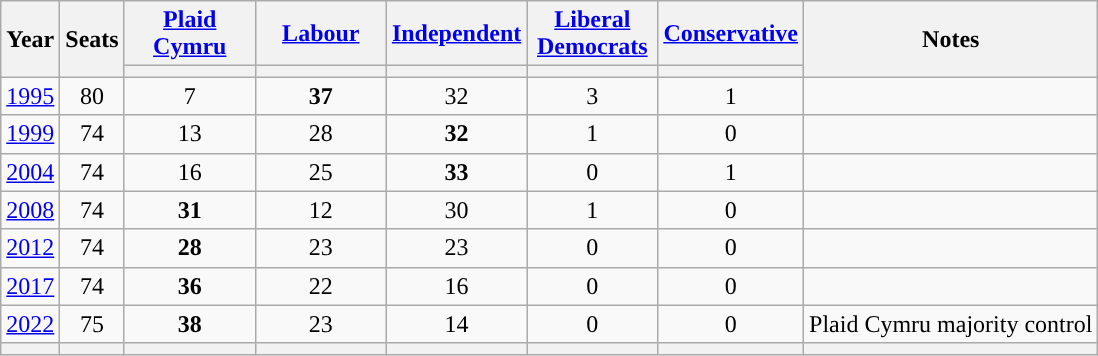<table class="wikitable" style=text-align:center>
<tr>
<th rowspan=2>Year</th>
<th rowspan=2>Seats</th>
<th width="80"><a href='#'>Plaid Cymru</a></th>
<th width="80"><a href='#'>Labour</a></th>
<th width="80"><a href='#'>Independent</a></th>
<th width="80"><a href='#'>Liberal Democrats</a></th>
<th width="80"><a href='#'>Conservative</a></th>
<th rowspan=2>Notes</th>
</tr>
<tr>
<th style="background-color: "></th>
<th style="background-color: "></th>
<th style="background-color: "></th>
<th style="background-color: "></th>
<th style="background-color: "></th>
</tr>
<tr>
<td><a href='#'>1995</a></td>
<td>80</td>
<td>7</td>
<td><strong>37</strong></td>
<td>32</td>
<td>3</td>
<td>1</td>
<td></td>
</tr>
<tr>
<td><a href='#'>1999</a></td>
<td>74</td>
<td>13</td>
<td>28</td>
<td><strong>32</strong></td>
<td>1</td>
<td>0</td>
<td></td>
</tr>
<tr>
<td><a href='#'>2004</a></td>
<td>74</td>
<td>16</td>
<td>25</td>
<td><strong>33</strong></td>
<td>0</td>
<td>1</td>
<td></td>
</tr>
<tr>
<td><a href='#'>2008</a></td>
<td>74</td>
<td><strong>31</strong></td>
<td>12</td>
<td>30</td>
<td>1</td>
<td>0</td>
<td></td>
</tr>
<tr>
<td><a href='#'>2012</a></td>
<td>74</td>
<td><strong>28</strong></td>
<td>23</td>
<td>23</td>
<td>0</td>
<td>0</td>
<td></td>
</tr>
<tr>
<td><a href='#'>2017</a></td>
<td>74</td>
<td><strong>36</strong></td>
<td>22</td>
<td>16</td>
<td>0</td>
<td>0</td>
<td></td>
</tr>
<tr>
<td><a href='#'>2022</a></td>
<td>75</td>
<td><strong>38</strong></td>
<td>23</td>
<td>14</td>
<td>0</td>
<td>0</td>
<td align=left>Plaid Cymru majority control</td>
</tr>
<tr>
<th></th>
<th></th>
<th style="background-color: "></th>
<th style="background-color: "></th>
<th style="background-color: "></th>
<th style="background-color: "></th>
<th style="background-color: "></th>
<th></th>
</tr>
</table>
